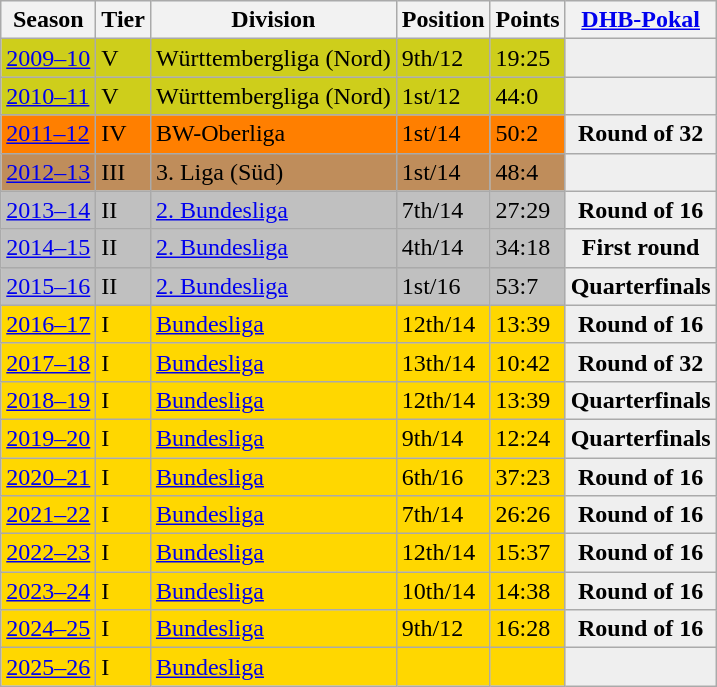<table class="wikitable">
<tr style="background:#f0f6fa;">
<th>Season</th>
<th>Tier</th>
<th>Division</th>
<th>Position</th>
<th>Points</th>
<th><a href='#'>DHB-Pokal</a></th>
</tr>
<tr>
<td style="background:#CECE1B;"><a href='#'>2009–10</a></td>
<td style="background:#CECE1B;">V</td>
<td style="background:#CECE1B;">Württembergliga (Nord)</td>
<td style="background:#CECE1B;">9th/12</td>
<td style="background:#CECE1B;">19:25</td>
<th style="background:#efefef;"></th>
</tr>
<tr>
<td style="background:#CECE1B;"><a href='#'>2010–11</a></td>
<td style="background:#CECE1B;">V</td>
<td style="background:#CECE1B;">Württembergliga (Nord)</td>
<td style="background:#CECE1B;">1st/12</td>
<td style="background:#CECE1B;">44:0</td>
<th style="background:#efefef;"></th>
</tr>
<tr>
<td style="background:#FF7F00;"><a href='#'>2011–12</a></td>
<td style="background:#FF7F00;">IV</td>
<td style="background:#FF7F00;">BW-Oberliga</td>
<td style="background:#FF7F00;">1st/14</td>
<td style="background:#FF7F00;">50:2</td>
<th style="background:#efefef;">Round of 32</th>
</tr>
<tr>
<td style="background:#BF8D5B;"><a href='#'>2012–13</a></td>
<td style="background:#BF8D5B;">III</td>
<td style="background:#BF8D5B;">3. Liga (Süd)</td>
<td style="background:#BF8D5B;">1st/14</td>
<td style="background:#BF8D5B;">48:4</td>
<th style="background:#efefef;"></th>
</tr>
<tr>
<td style="background:silver;"><a href='#'>2013–14</a></td>
<td style="background:silver;">II</td>
<td style="background:silver;"><a href='#'>2. Bundesliga</a></td>
<td style="background:silver;">7th/14</td>
<td style="background:silver;">27:29</td>
<th style="background:#efefef;">Round of 16</th>
</tr>
<tr>
<td style="background:silver;"><a href='#'>2014–15</a></td>
<td style="background:silver;">II</td>
<td style="background:silver;"><a href='#'>2. Bundesliga</a></td>
<td style="background:silver;">4th/14</td>
<td style="background:silver;">34:18</td>
<th style="background:#efefef;">First round</th>
</tr>
<tr>
<td style="background:silver;"><a href='#'>2015–16</a></td>
<td style="background:silver;">II</td>
<td style="background:silver;"><a href='#'>2. Bundesliga</a></td>
<td style="background:silver;">1st/16</td>
<td style="background:silver;">53:7</td>
<th style="background:#efefef;">Quarterfinals</th>
</tr>
<tr>
<td style="background:gold;"><a href='#'>2016–17</a></td>
<td style="background:gold;">I</td>
<td style="background:gold;"><a href='#'>Bundesliga</a></td>
<td style="background:gold;">12th/14</td>
<td style="background:gold;">13:39</td>
<th style="background:#efefef;">Round of 16</th>
</tr>
<tr>
<td style="background:gold;"><a href='#'>2017–18</a></td>
<td style="background:gold;">I</td>
<td style="background:gold;"><a href='#'>Bundesliga</a></td>
<td style="background:gold;">13th/14</td>
<td style="background:gold;">10:42</td>
<th style="background:#efefef;">Round of 32</th>
</tr>
<tr>
<td style="background:gold;"><a href='#'>2018–19</a></td>
<td style="background:gold;">I</td>
<td style="background:gold;"><a href='#'>Bundesliga</a></td>
<td style="background:gold;">12th/14</td>
<td style="background:gold;">13:39</td>
<th style="background:#efefef;">Quarterfinals</th>
</tr>
<tr>
<td style="background:gold;"><a href='#'>2019–20</a></td>
<td style="background:gold;">I</td>
<td style="background:gold;"><a href='#'>Bundesliga</a></td>
<td style="background:gold;">9th/14</td>
<td style="background:gold;">12:24</td>
<th style="background:#efefef;">Quarterfinals</th>
</tr>
<tr>
<td style="background:gold;"><a href='#'>2020–21</a></td>
<td style="background:gold;">I</td>
<td style="background:gold;"><a href='#'>Bundesliga</a></td>
<td style="background:gold;">6th/16</td>
<td style="background:gold;">37:23</td>
<th style="background:#efefef;">Round of 16</th>
</tr>
<tr>
<td style="background:gold;"><a href='#'>2021–22</a></td>
<td style="background:gold;">I</td>
<td style="background:gold;"><a href='#'>Bundesliga</a></td>
<td style="background:gold;">7th/14</td>
<td style="background:gold;">26:26</td>
<th style="background:#efefef;">Round of 16</th>
</tr>
<tr>
<td style="background:gold;"><a href='#'>2022–23</a></td>
<td style="background:gold;">I</td>
<td style="background:gold;"><a href='#'>Bundesliga</a></td>
<td style="background:gold;">12th/14</td>
<td style="background:gold;">15:37</td>
<th style="background:#efefef;">Round of 16</th>
</tr>
<tr>
<td style="background:gold;"><a href='#'>2023–24</a></td>
<td style="background:gold;">I</td>
<td style="background:gold;"><a href='#'>Bundesliga</a></td>
<td style="background:gold;">10th/14</td>
<td style="background:gold;">14:38</td>
<th style="background:#efefef;">Round of 16</th>
</tr>
<tr>
<td style="background:gold;"><a href='#'>2024–25</a></td>
<td style="background:gold;">I</td>
<td style="background:gold;"><a href='#'>Bundesliga</a></td>
<td style="background:gold;">9th/12</td>
<td style="background:gold;">16:28</td>
<th style="background:#efefef;">Round of 16</th>
</tr>
<tr>
<td style="background:gold;"><a href='#'>2025–26</a></td>
<td style="background:gold;">I</td>
<td style="background:gold;"><a href='#'>Bundesliga</a></td>
<td style="background:gold;"></td>
<td style="background:gold;"></td>
<th style="background:#efefef;"></th>
</tr>
</table>
